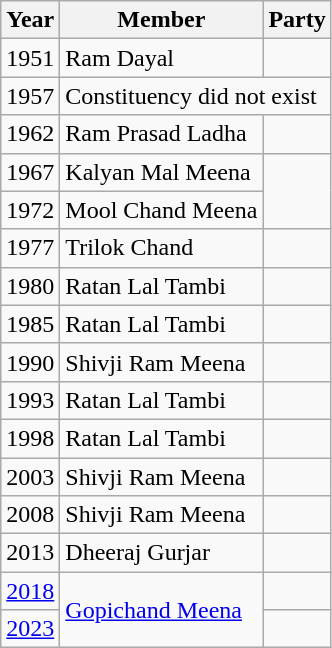<table class="wikitable sortable">
<tr>
<th>Year</th>
<th>Member</th>
<th colspan=2>Party</th>
</tr>
<tr>
<td>1951</td>
<td>Ram Dayal</td>
<td></td>
</tr>
<tr>
<td>1957</td>
<td colspan=3>Constituency did not exist</td>
</tr>
<tr>
<td>1962</td>
<td>Ram Prasad Ladha</td>
<td></td>
</tr>
<tr>
<td>1967</td>
<td>Kalyan Mal Meena</td>
</tr>
<tr>
<td>1972</td>
<td>Mool Chand Meena</td>
</tr>
<tr>
<td>1977</td>
<td>Trilok Chand</td>
<td></td>
</tr>
<tr>
<td>1980</td>
<td>Ratan Lal Tambi</td>
<td></td>
</tr>
<tr>
<td>1985</td>
<td>Ratan Lal Tambi</td>
<td></td>
</tr>
<tr>
<td>1990</td>
<td>Shivji Ram Meena</td>
<td></td>
</tr>
<tr>
<td>1993</td>
<td>Ratan Lal Tambi</td>
<td></td>
</tr>
<tr>
<td>1998</td>
<td>Ratan Lal Tambi</td>
<td></td>
</tr>
<tr>
<td>2003</td>
<td>Shivji Ram Meena</td>
<td></td>
</tr>
<tr>
<td>2008</td>
<td>Shivji Ram Meena</td>
</tr>
<tr>
<td>2013</td>
<td>Dheeraj Gurjar</td>
<td></td>
</tr>
<tr>
<td><a href='#'>2018</a></td>
<td rowspan=2><a href='#'>Gopichand Meena</a></td>
<td></td>
</tr>
<tr>
<td><a href='#'>2023</a></td>
</tr>
</table>
